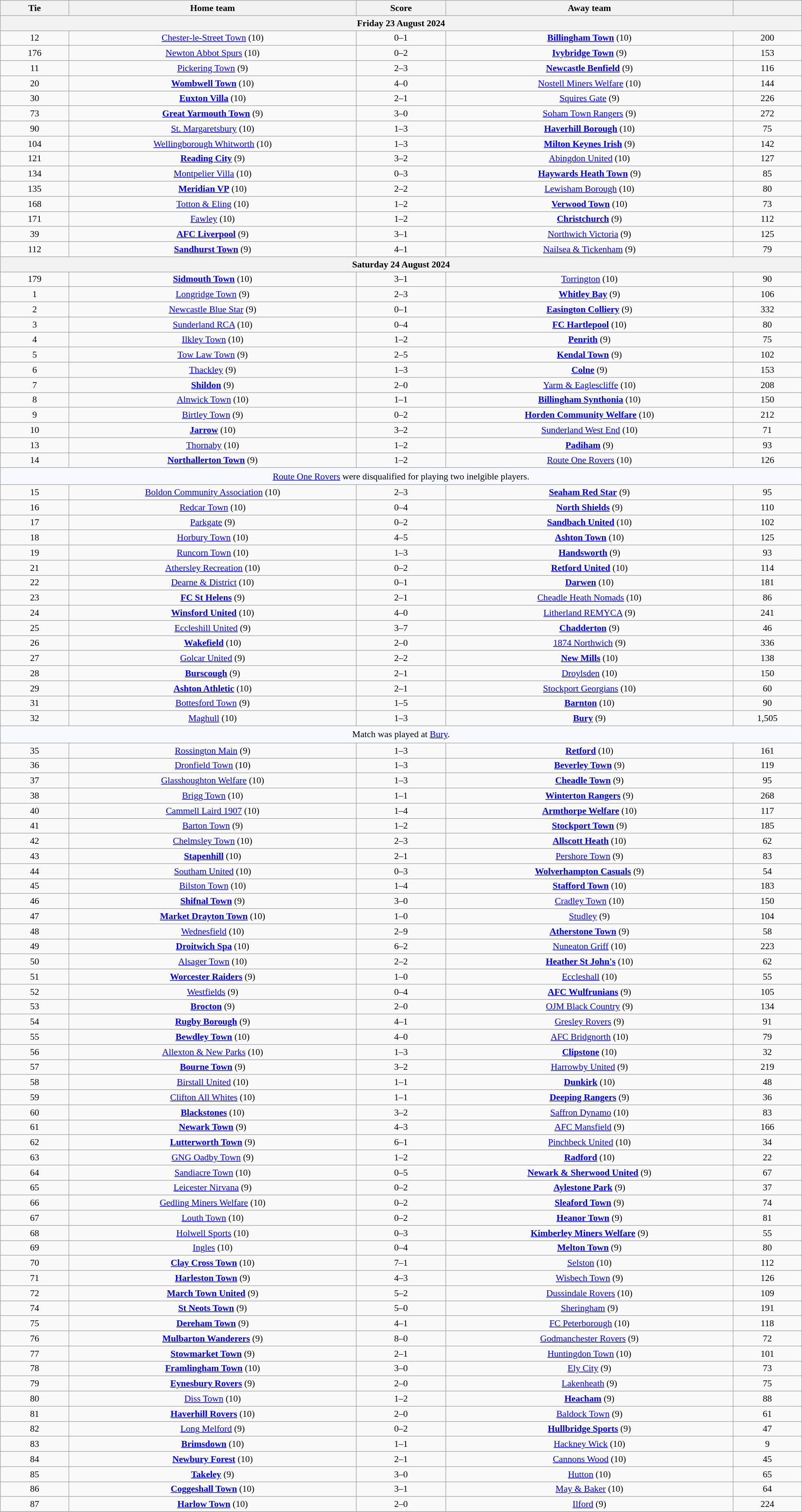<table class="wikitable" style="text-align:center; font-size:90%; width:100%">
<tr>
<th scope="col" style="width:  8.43%;">Tie</th>
<th scope="col" style="width: 35.29%;">Home team</th>
<th scope="col" style="width: 11.00%;">Score</th>
<th scope="col" style="width: 35.29%;">Away team</th>
<th scope="col" style="width:  8.43%;"></th>
</tr>
<tr>
<th colspan="5"><strong>Friday 23 August 2024</strong></th>
</tr>
<tr>
<td>12</td>
<td><a href='#'>Chester-le-Street Town</a> (10)</td>
<td>0–1</td>
<td><strong><a href='#'>Billingham Town</a></strong> (10)</td>
<td>200</td>
</tr>
<tr>
<td>176</td>
<td><a href='#'>Newton Abbot Spurs</a> (10)</td>
<td>0–2</td>
<td><strong><a href='#'>Ivybridge Town</a></strong> (9)</td>
<td>153</td>
</tr>
<tr>
<td>11</td>
<td><a href='#'>Pickering Town</a> (9)</td>
<td>2–3</td>
<td><strong><a href='#'>Newcastle Benfield</a></strong> (9)</td>
<td>116</td>
</tr>
<tr>
<td>20</td>
<td><strong><a href='#'>Wombwell Town</a></strong> (10)</td>
<td>4–0</td>
<td><a href='#'>Nostell Miners Welfare</a> (10)</td>
<td>144</td>
</tr>
<tr>
<td>30</td>
<td><strong><a href='#'>Euxton Villa</a></strong> (10)</td>
<td>2–1</td>
<td><a href='#'>Squires Gate</a> (9)</td>
<td>226</td>
</tr>
<tr>
<td>73</td>
<td><strong><a href='#'>Great Yarmouth Town</a></strong> (9)</td>
<td>3–0</td>
<td><a href='#'>Soham Town Rangers</a> (9)</td>
<td>272</td>
</tr>
<tr>
<td>90</td>
<td><a href='#'>St. Margaretsbury</a> (10)</td>
<td>1–3</td>
<td><strong><a href='#'>Haverhill Borough</a></strong> (10)</td>
<td>75</td>
</tr>
<tr>
<td>104</td>
<td><a href='#'>Wellingborough Whitworth</a> (10)</td>
<td>1–3</td>
<td><strong><a href='#'>Milton Keynes Irish</a></strong> (9)</td>
<td>142</td>
</tr>
<tr>
<td>121</td>
<td><strong><a href='#'>Reading City</a></strong> (9)</td>
<td>3–2</td>
<td><a href='#'>Abingdon United</a> (10)</td>
<td>127</td>
</tr>
<tr>
<td>134</td>
<td><a href='#'>Montpelier Villa</a> (10)</td>
<td>0–3</td>
<td><strong><a href='#'>Haywards Heath Town</a></strong> (9)</td>
<td>85</td>
</tr>
<tr>
<td>135</td>
<td><strong><a href='#'>Meridian VP</a></strong> (10)</td>
<td>2–2 </td>
<td><a href='#'>Lewisham Borough</a> (10)</td>
<td>80</td>
</tr>
<tr>
<td>168</td>
<td><a href='#'>Totton & Eling</a> (10)</td>
<td>1–2</td>
<td><strong><a href='#'>Verwood Town</a></strong> (10)</td>
<td>73</td>
</tr>
<tr>
<td>171</td>
<td><a href='#'>Fawley</a> (10)</td>
<td>1–2</td>
<td><strong><a href='#'>Christchurch</a></strong> (9)</td>
<td>112</td>
</tr>
<tr>
<td>39</td>
<td><strong><a href='#'>AFC Liverpool</a></strong> (9)</td>
<td>3–1</td>
<td><a href='#'>Northwich Victoria</a> (9)</td>
<td>125</td>
</tr>
<tr>
<td>112</td>
<td><strong><a href='#'>Sandhurst Town</a></strong> (9)</td>
<td>4–1</td>
<td><a href='#'>Nailsea & Tickenham</a> (9)</td>
<td>79</td>
</tr>
<tr>
<th colspan="5"><strong>Saturday 24 August 2024</strong></th>
</tr>
<tr>
<td>179</td>
<td><strong><a href='#'>Sidmouth Town</a></strong> (10)</td>
<td>3–1</td>
<td><a href='#'>Torrington</a> (10)</td>
<td>90</td>
</tr>
<tr>
<td>1</td>
<td><a href='#'>Longridge Town</a> (9)</td>
<td>2–3</td>
<td><strong><a href='#'>Whitley Bay</a></strong> (9)</td>
<td>106</td>
</tr>
<tr>
<td>2</td>
<td><a href='#'>Newcastle Blue Star</a> (9)</td>
<td>0–1</td>
<td><strong><a href='#'>Easington Colliery</a></strong> (9)</td>
<td>332</td>
</tr>
<tr>
<td>3</td>
<td><a href='#'>Sunderland RCA</a> (10)</td>
<td>0–4</td>
<td><strong><a href='#'>FC Hartlepool</a></strong> (10)</td>
<td>80</td>
</tr>
<tr>
<td>4</td>
<td><a href='#'>Ilkley Town</a> (10)</td>
<td>1–2</td>
<td><strong><a href='#'>Penrith</a></strong> (9)</td>
<td>75</td>
</tr>
<tr>
<td>5</td>
<td><a href='#'>Tow Law Town</a> (9)</td>
<td>2–5</td>
<td><strong><a href='#'>Kendal Town</a></strong> (9)</td>
<td>102</td>
</tr>
<tr>
<td>6</td>
<td><a href='#'>Thackley</a> (9)</td>
<td>1–3</td>
<td><strong><a href='#'>Colne</a></strong> (9)</td>
<td>153</td>
</tr>
<tr>
<td>7</td>
<td><strong><a href='#'>Shildon</a></strong> (9)</td>
<td>2–0</td>
<td><a href='#'>Yarm & Eaglescliffe</a> (10)</td>
<td>208</td>
</tr>
<tr>
<td>8</td>
<td><a href='#'>Alnwick Town</a> (10)</td>
<td>1–1 </td>
<td><strong><a href='#'>Billingham Synthonia</a></strong> (10)</td>
<td>150</td>
</tr>
<tr>
<td>9</td>
<td><a href='#'>Birtley Town</a> (9)</td>
<td>0–2</td>
<td><strong><a href='#'>Horden Community Welfare</a></strong> (10)</td>
<td>212</td>
</tr>
<tr>
<td>10</td>
<td><strong><a href='#'>Jarrow</a></strong> (10)</td>
<td>3–2</td>
<td><a href='#'>Sunderland West End</a> (10)</td>
<td>71</td>
</tr>
<tr>
<td>13</td>
<td><a href='#'>Thornaby</a> (10)</td>
<td>1–2</td>
<td><strong><a href='#'>Padiham</a></strong> (9)</td>
<td>93</td>
</tr>
<tr>
<td>14</td>
<td><strong><a href='#'>Northallerton Town</a></strong> (9)</td>
<td>1–2</td>
<td><a href='#'>Route One Rovers</a> (10)</td>
<td>126</td>
</tr>
<tr>
<td colspan="5" style="background:GhostWhite;height:20px;text-align:center"><a href='#'>Route One Rovers</a> were disqualified for playing two inelgible players.</td>
</tr>
<tr>
<td>15</td>
<td><a href='#'>Boldon Community Association</a> (10)</td>
<td>2–3</td>
<td><strong><a href='#'>Seaham Red Star</a></strong> (9)</td>
<td>95</td>
</tr>
<tr>
<td>16</td>
<td><a href='#'>Redcar Town</a> (10)</td>
<td>0–4</td>
<td><strong><a href='#'>North Shields</a></strong> (9)</td>
<td>110</td>
</tr>
<tr>
<td>17</td>
<td><a href='#'>Parkgate</a> (9)</td>
<td>0–2 </td>
<td><strong><a href='#'>Sandbach United</a></strong> (10)</td>
<td>102</td>
</tr>
<tr>
<td>18</td>
<td><a href='#'>Horbury Town</a> (10)</td>
<td>4–5 </td>
<td><strong><a href='#'>Ashton Town</a></strong> (10)</td>
<td>125</td>
</tr>
<tr>
<td>19</td>
<td><a href='#'>Runcorn Town</a> (10)</td>
<td>1–3</td>
<td><strong><a href='#'>Handsworth</a></strong> (9)</td>
<td>93</td>
</tr>
<tr>
<td>21</td>
<td><a href='#'>Athersley Recreation</a> (10)</td>
<td>0–2</td>
<td><strong><a href='#'>Retford United</a></strong> (10)</td>
<td>114</td>
</tr>
<tr>
<td>22</td>
<td><a href='#'>Dearne & District</a> (10)</td>
<td>0–1</td>
<td><strong><a href='#'>Darwen</a></strong> (10)</td>
<td>181</td>
</tr>
<tr>
<td>23</td>
<td><strong><a href='#'>FC St Helens</a></strong> (9)</td>
<td>2–1</td>
<td><a href='#'>Cheadle Heath Nomads</a> (10)</td>
<td>86</td>
</tr>
<tr>
<td>24</td>
<td><strong><a href='#'>Winsford United</a></strong> (10)</td>
<td>4–0</td>
<td><a href='#'>Litherland REMYCA</a> (9)</td>
<td>241</td>
</tr>
<tr>
<td>25</td>
<td><a href='#'>Eccleshill United</a> (9)</td>
<td>3–7</td>
<td><strong><a href='#'>Chadderton</a></strong> (9)</td>
<td>46</td>
</tr>
<tr>
<td>26</td>
<td><strong><a href='#'>Wakefield</a></strong> (10)</td>
<td>2–0</td>
<td><a href='#'>1874 Northwich</a> (9)</td>
<td>336</td>
</tr>
<tr>
<td>27</td>
<td><a href='#'>Golcar United</a> (9)</td>
<td>2–2 </td>
<td><strong><a href='#'>New Mills</a></strong> (10)</td>
<td>138</td>
</tr>
<tr>
<td>28</td>
<td><strong><a href='#'>Burscough</a></strong> (9)</td>
<td>2–1</td>
<td><a href='#'>Droylsden</a> (10)</td>
<td>150</td>
</tr>
<tr>
<td>29</td>
<td><strong><a href='#'>Ashton Athletic</a></strong> (10)</td>
<td>2–1</td>
<td><a href='#'>Stockport Georgians</a> (10)</td>
<td>60</td>
</tr>
<tr>
<td>31</td>
<td><a href='#'>Bottesford Town</a> (9)</td>
<td>1–5</td>
<td><strong><a href='#'>Barnton</a></strong> (10)</td>
<td>90</td>
</tr>
<tr>
<td>32</td>
<td><a href='#'>Maghull</a> (10)</td>
<td>1–3</td>
<td><strong><a href='#'>Bury</a></strong> (9)</td>
<td>1,505</td>
</tr>
<tr>
<td colspan="5" style="background:GhostWhite;height:20px;text-align:center">Match was played at <a href='#'>Bury</a>.</td>
</tr>
<tr>
<td>35</td>
<td><a href='#'>Rossington Main</a> (9)</td>
<td>1–3</td>
<td><strong><a href='#'>Retford</a></strong> (10)</td>
<td>161</td>
</tr>
<tr>
<td>36</td>
<td><a href='#'>Dronfield Town</a> (10)</td>
<td>1–3</td>
<td><strong><a href='#'>Beverley Town</a></strong> (9)</td>
<td>119</td>
</tr>
<tr>
<td>37</td>
<td><a href='#'>Glasshoughton Welfare</a> (10)</td>
<td>1–3</td>
<td><strong><a href='#'>Cheadle Town</a></strong> (9)</td>
<td>95</td>
</tr>
<tr>
<td>38</td>
<td><a href='#'>Brigg Town</a> (10)</td>
<td>1–1 </td>
<td><strong><a href='#'>Winterton Rangers</a></strong> (9)</td>
<td>268</td>
</tr>
<tr>
<td>40</td>
<td><a href='#'>Cammell Laird 1907</a> (10)</td>
<td>1–4</td>
<td><strong><a href='#'>Armthorpe Welfare</a></strong> (10)</td>
<td>117</td>
</tr>
<tr>
<td>41</td>
<td><a href='#'>Barton Town</a> (9)</td>
<td>1–2</td>
<td><strong><a href='#'>Stockport Town</a></strong> (9)</td>
<td>185</td>
</tr>
<tr>
<td>42</td>
<td><a href='#'>Chelmsley Town</a> (10)</td>
<td>2–3</td>
<td><strong><a href='#'>Allscott Heath</a></strong> (10)</td>
<td>62</td>
</tr>
<tr>
<td>43</td>
<td><strong><a href='#'>Stapenhill</a></strong> (10)</td>
<td>2–1</td>
<td><a href='#'>Pershore Town</a> (9)</td>
<td>83</td>
</tr>
<tr>
<td>44</td>
<td><a href='#'>Southam United</a> (10)</td>
<td>0–3 </td>
<td><strong><a href='#'>Wolverhampton Casuals</a></strong> (9)</td>
<td>54</td>
</tr>
<tr>
<td>45</td>
<td><a href='#'>Bilston Town</a> (10)</td>
<td>1–4</td>
<td><strong><a href='#'>Stafford Town</a></strong> (10)</td>
<td>183</td>
</tr>
<tr>
<td>46</td>
<td><strong><a href='#'>Shifnal Town</a></strong> (9)</td>
<td>3–0</td>
<td><a href='#'>Cradley Town</a> (10)</td>
<td>150</td>
</tr>
<tr>
<td>47</td>
<td><strong><a href='#'>Market Drayton Town</a></strong> (10)</td>
<td>1–0</td>
<td><a href='#'>Studley</a> (9)</td>
<td>104</td>
</tr>
<tr>
<td>48</td>
<td><a href='#'>Wednesfield</a> (10)</td>
<td>2–9</td>
<td><strong><a href='#'>Atherstone Town</a></strong> (9)</td>
<td>58</td>
</tr>
<tr>
<td>49</td>
<td><strong><a href='#'>Droitwich Spa</a></strong> (10)</td>
<td>6–2</td>
<td><a href='#'>Nuneaton Griff</a> (10)</td>
<td>223</td>
</tr>
<tr>
<td>50</td>
<td><a href='#'>Alsager Town</a> (10)</td>
<td>2–2 </td>
<td><strong><a href='#'>Heather St John's</a></strong> (10)</td>
<td>62</td>
</tr>
<tr>
<td>51</td>
<td><strong><a href='#'>Worcester Raiders</a></strong> (9)</td>
<td>1–0</td>
<td><a href='#'>Eccleshall</a> (10)</td>
<td>55</td>
</tr>
<tr>
<td>52</td>
<td><a href='#'>Westfields</a> (9)</td>
<td>0–4</td>
<td><strong><a href='#'>AFC Wulfrunians</a></strong> (9)</td>
<td>105</td>
</tr>
<tr>
<td>53</td>
<td><strong><a href='#'>Brocton</a></strong> (9)</td>
<td>2–0</td>
<td><a href='#'>OJM Black Country</a> (9)</td>
<td>134</td>
</tr>
<tr>
<td>54</td>
<td><strong><a href='#'>Rugby Borough</a></strong> (9)</td>
<td>4–1</td>
<td><a href='#'>Gresley Rovers</a> (9)</td>
<td>91</td>
</tr>
<tr>
<td>55</td>
<td><strong><a href='#'>Bewdley Town</a></strong> (10)</td>
<td>4–0</td>
<td><a href='#'>AFC Bridgnorth</a> (10)</td>
<td>79</td>
</tr>
<tr>
<td>56</td>
<td><a href='#'>Allexton & New Parks</a> (10)</td>
<td>1–3</td>
<td><strong><a href='#'>Clipstone</a></strong> (10)</td>
<td>32</td>
</tr>
<tr>
<td>57</td>
<td><strong><a href='#'>Bourne Town</a></strong> (9)</td>
<td>3–2</td>
<td><a href='#'>Harrowby United</a> (9)</td>
<td>219</td>
</tr>
<tr>
<td>58</td>
<td><a href='#'>Birstall United</a> (10)</td>
<td>1–1 </td>
<td><strong><a href='#'>Dunkirk</a></strong> (10)</td>
<td>48</td>
</tr>
<tr>
<td>59</td>
<td><a href='#'>Clifton All Whites</a> (10)</td>
<td>1–1 </td>
<td><strong><a href='#'>Deeping Rangers</a></strong> (9)</td>
<td>36</td>
</tr>
<tr>
<td>60</td>
<td><strong><a href='#'>Blackstones</a></strong> (10)</td>
<td>3–2</td>
<td><a href='#'>Saffron Dynamo</a> (10)</td>
<td>83</td>
</tr>
<tr>
<td>61</td>
<td><strong><a href='#'>Newark Town</a></strong> (9)</td>
<td>4–3</td>
<td><a href='#'>AFC Mansfield</a> (9)</td>
<td>166</td>
</tr>
<tr>
<td>62</td>
<td><strong><a href='#'>Lutterworth Town</a></strong> (9)</td>
<td>6–1</td>
<td><a href='#'>Pinchbeck United</a> (10)</td>
<td>34</td>
</tr>
<tr>
<td>63</td>
<td><a href='#'>GNG Oadby Town</a> (9)</td>
<td>1–2</td>
<td><strong><a href='#'>Radford</a></strong> (10)</td>
<td>22</td>
</tr>
<tr>
<td>64</td>
<td><a href='#'>Sandiacre Town</a> (10)</td>
<td>0–5</td>
<td><strong><a href='#'>Newark & Sherwood United</a></strong> (9)</td>
<td>67</td>
</tr>
<tr>
<td>65</td>
<td><a href='#'>Leicester Nirvana</a> (9)</td>
<td>0–2</td>
<td><strong><a href='#'>Aylestone Park</a></strong> (9)</td>
<td>37</td>
</tr>
<tr>
<td>66</td>
<td><a href='#'>Gedling Miners Welfare</a> (10)</td>
<td>0–2</td>
<td><strong><a href='#'>Sleaford Town</a></strong> (9)</td>
<td>74</td>
</tr>
<tr>
<td>67</td>
<td><a href='#'>Louth Town</a> (10)</td>
<td>0–2</td>
<td><strong><a href='#'>Heanor Town</a></strong> (9)</td>
<td>81</td>
</tr>
<tr>
<td>68</td>
<td><a href='#'>Holwell Sports</a> (10)</td>
<td>0–3</td>
<td><strong><a href='#'>Kimberley Miners Welfare</a></strong> (9)</td>
<td>55</td>
</tr>
<tr>
<td>69</td>
<td><a href='#'>Ingles</a> (10)</td>
<td>0–4</td>
<td><strong><a href='#'>Melton Town</a></strong> (9)</td>
<td>80</td>
</tr>
<tr>
<td>70</td>
<td><strong><a href='#'>Clay Cross Town</a> </strong>(10)</td>
<td>7–1</td>
<td><a href='#'>Selston</a> (10)</td>
<td>112</td>
</tr>
<tr>
<td>71</td>
<td><strong><a href='#'>Harleston Town</a></strong> (9)</td>
<td>4–3 </td>
<td><a href='#'>Wisbech Town</a> (9)</td>
<td>126</td>
</tr>
<tr>
<td>72</td>
<td><strong><a href='#'>March Town United</a></strong> (9)</td>
<td>5–2</td>
<td><a href='#'>Dussindale Rovers</a> (10)</td>
<td>109</td>
</tr>
<tr>
<td>74</td>
<td><strong><a href='#'>St Neots Town</a></strong> (9)</td>
<td>5–0</td>
<td><a href='#'>Sheringham</a> (9)</td>
<td>191</td>
</tr>
<tr>
<td>75</td>
<td><strong><a href='#'>Dereham Town</a></strong> (9)</td>
<td>4–1</td>
<td><a href='#'>FC Peterborough</a> (10)</td>
<td>118</td>
</tr>
<tr>
<td>76</td>
<td><strong><a href='#'>Mulbarton Wanderers</a></strong> (9)</td>
<td>8–0</td>
<td><a href='#'>Godmanchester Rovers</a> (9)</td>
<td>72</td>
</tr>
<tr>
<td>77</td>
<td><strong><a href='#'>Stowmarket Town</a></strong> (9)</td>
<td>2–1</td>
<td><a href='#'>Huntingdon Town</a> (10)</td>
<td>101</td>
</tr>
<tr>
<td>78</td>
<td><strong><a href='#'>Framlingham Town</a></strong> (10)</td>
<td>3–0</td>
<td><a href='#'>Ely City</a> (9)</td>
<td>73</td>
</tr>
<tr>
<td>79</td>
<td><strong><a href='#'>Eynesbury Rovers</a></strong> (9)</td>
<td>2–0</td>
<td><a href='#'>Lakenheath</a> (9)</td>
<td>75</td>
</tr>
<tr>
<td>80</td>
<td><a href='#'>Diss Town</a> (10)</td>
<td>1–2</td>
<td><strong><a href='#'>Heacham</a></strong> (9)</td>
<td>88</td>
</tr>
<tr>
<td>81</td>
<td><strong><a href='#'>Haverhill Rovers</a></strong> (10)</td>
<td>2–0</td>
<td><a href='#'>Baldock Town</a> (9)</td>
<td>61</td>
</tr>
<tr>
<td>82</td>
<td><a href='#'>Long Melford</a> (9)</td>
<td>0–2</td>
<td><strong><a href='#'>Hullbridge Sports</a></strong> (9)</td>
<td>47</td>
</tr>
<tr>
<td>83</td>
<td><strong><a href='#'>Brimsdown</a></strong> (10)</td>
<td>1–1 </td>
<td><a href='#'>Hackney Wick</a> (10)</td>
<td>9</td>
</tr>
<tr>
<td>84</td>
<td><strong><a href='#'>Newbury Forest</a></strong> (10)</td>
<td>2–1</td>
<td><a href='#'>Cannons Wood</a> (10)</td>
<td>45</td>
</tr>
<tr>
<td>85</td>
<td><strong><a href='#'>Takeley</a></strong> (9)</td>
<td>3–0</td>
<td><a href='#'>Hutton</a> (10)</td>
<td>65</td>
</tr>
<tr>
<td>86</td>
<td><strong><a href='#'>Coggeshall Town</a></strong> (10)</td>
<td>3–1</td>
<td><a href='#'>May & Baker</a> (10)</td>
<td>64</td>
</tr>
<tr>
<td>87</td>
<td><strong><a href='#'>Harlow Town</a></strong> (10)</td>
<td>2–0</td>
<td><a href='#'>Ilford</a> (9)</td>
<td>224</td>
</tr>
<tr>
</tr>
</table>
